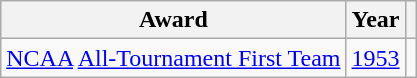<table class="wikitable">
<tr>
<th>Award</th>
<th>Year</th>
<th></th>
</tr>
<tr>
<td><a href='#'>NCAA</a> <a href='#'>All-Tournament First Team</a></td>
<td><a href='#'>1953</a></td>
<td></td>
</tr>
</table>
